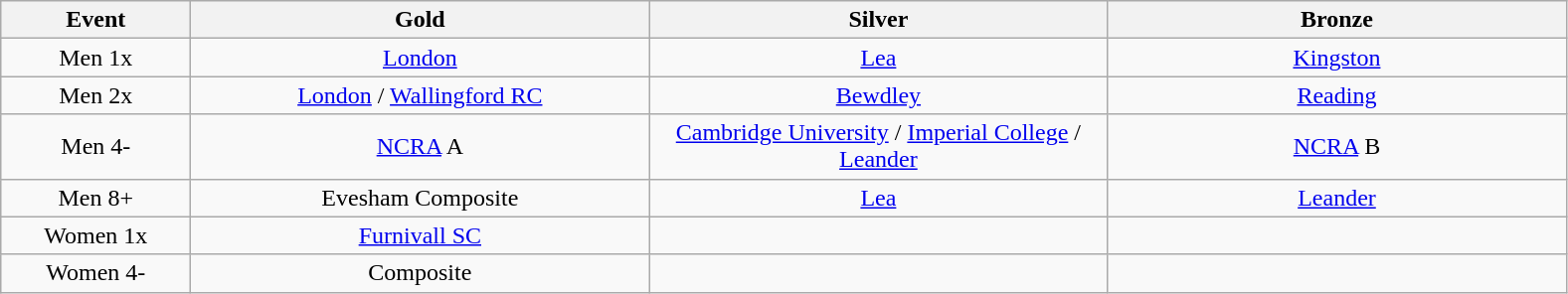<table class="wikitable" style="text-align:center">
<tr>
<th width=120>Event</th>
<th width=300>Gold</th>
<th width=300>Silver</th>
<th width=300>Bronze</th>
</tr>
<tr>
<td>Men 1x</td>
<td><a href='#'>London</a></td>
<td><a href='#'>Lea</a></td>
<td><a href='#'>Kingston</a></td>
</tr>
<tr>
<td>Men 2x</td>
<td><a href='#'>London</a> / <a href='#'>Wallingford RC</a></td>
<td><a href='#'>Bewdley</a></td>
<td><a href='#'>Reading</a></td>
</tr>
<tr>
<td>Men 4-</td>
<td><a href='#'>NCRA</a> A</td>
<td><a href='#'>Cambridge University</a> / <a href='#'>Imperial College</a> / <a href='#'>Leander</a></td>
<td><a href='#'>NCRA</a> B</td>
</tr>
<tr>
<td>Men 8+</td>
<td>Evesham Composite</td>
<td><a href='#'>Lea</a></td>
<td><a href='#'>Leander</a></td>
</tr>
<tr>
<td>Women 1x</td>
<td><a href='#'>Furnivall SC</a></td>
<td></td>
<td></td>
</tr>
<tr>
<td>Women 4-</td>
<td>Composite</td>
<td></td>
<td></td>
</tr>
</table>
